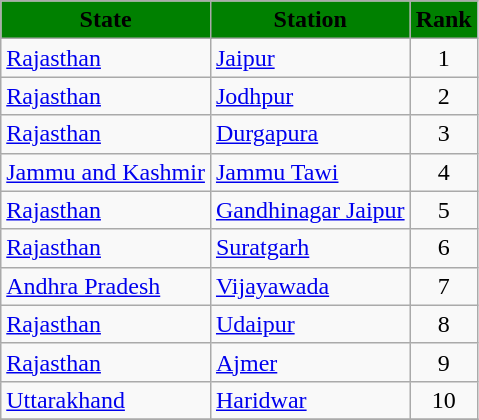<table class="wikitable plainrowheaders unsortable">
<tr>
<th scope="col" colspan="1" style="background:green; width:250px, text-align:center">State</th>
<th scope="col" colspan="1" style="background:green; width:250px, text-align:center">Station</th>
<th scope="col" colspan="1" style="background:green; width:50px, text-align:center">Rank</th>
</tr>
<tr>
<td style="text-align:left"><a href='#'>Rajasthan</a></td>
<td style="text-align:left"><a href='#'>Jaipur</a></td>
<td style="text-align:center">1</td>
</tr>
<tr>
<td style="text-align:left"><a href='#'>Rajasthan</a></td>
<td style="text-align:left"><a href='#'>Jodhpur</a></td>
<td style="text-align:center">2</td>
</tr>
<tr>
<td style="text-align:left"><a href='#'>Rajasthan</a></td>
<td style="text-align:left"><a href='#'>Durgapura</a></td>
<td style="text-align:center">3</td>
</tr>
<tr>
<td style="text-align:left"><a href='#'>Jammu and Kashmir</a></td>
<td style="text-align:left"><a href='#'>Jammu Tawi</a></td>
<td style="text-align:center">4</td>
</tr>
<tr>
<td style="text-align:left"><a href='#'>Rajasthan</a></td>
<td style="text-align:left"><a href='#'>Gandhinagar Jaipur</a></td>
<td style="text-align:center">5</td>
</tr>
<tr>
<td style="text-align:left"><a href='#'>Rajasthan</a></td>
<td style="text-align:left"><a href='#'>Suratgarh</a></td>
<td style="text-align:center">6</td>
</tr>
<tr>
<td style="text-align:left"><a href='#'>Andhra Pradesh</a></td>
<td style="text-align:left"><a href='#'>Vijayawada</a></td>
<td style="text-align:center">7</td>
</tr>
<tr>
<td style="text-align:left"><a href='#'>Rajasthan</a></td>
<td style="text-align:left"><a href='#'>Udaipur</a></td>
<td style="text-align:center">8</td>
</tr>
<tr>
<td style="text-align:left"><a href='#'>Rajasthan</a></td>
<td style="text-align:left"><a href='#'>Ajmer</a></td>
<td style="text-align:center">9</td>
</tr>
<tr>
<td style="text-align:left"><a href='#'>Uttarakhand</a></td>
<td style="text-align:left"><a href='#'>Haridwar</a></td>
<td style="text-align:center">10</td>
</tr>
<tr>
</tr>
</table>
